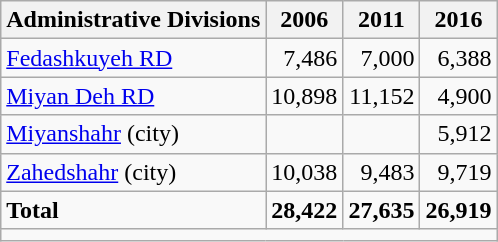<table class="wikitable">
<tr>
<th>Administrative Divisions</th>
<th>2006</th>
<th>2011</th>
<th>2016</th>
</tr>
<tr>
<td><a href='#'>Fedashkuyeh RD</a></td>
<td style="text-align: right;">7,486</td>
<td style="text-align: right;">7,000</td>
<td style="text-align: right;">6,388</td>
</tr>
<tr>
<td><a href='#'>Miyan Deh RD</a></td>
<td style="text-align: right;">10,898</td>
<td style="text-align: right;">11,152</td>
<td style="text-align: right;">4,900</td>
</tr>
<tr>
<td><a href='#'>Miyanshahr</a> (city)</td>
<td style="text-align: right;"></td>
<td style="text-align: right;"></td>
<td style="text-align: right;">5,912</td>
</tr>
<tr>
<td><a href='#'>Zahedshahr</a> (city)</td>
<td style="text-align: right;">10,038</td>
<td style="text-align: right;">9,483</td>
<td style="text-align: right;">9,719</td>
</tr>
<tr>
<td><strong>Total</strong></td>
<td style="text-align: right;"><strong>28,422</strong></td>
<td style="text-align: right;"><strong>27,635</strong></td>
<td style="text-align: right;"><strong>26,919</strong></td>
</tr>
<tr>
<td colspan=4></td>
</tr>
</table>
